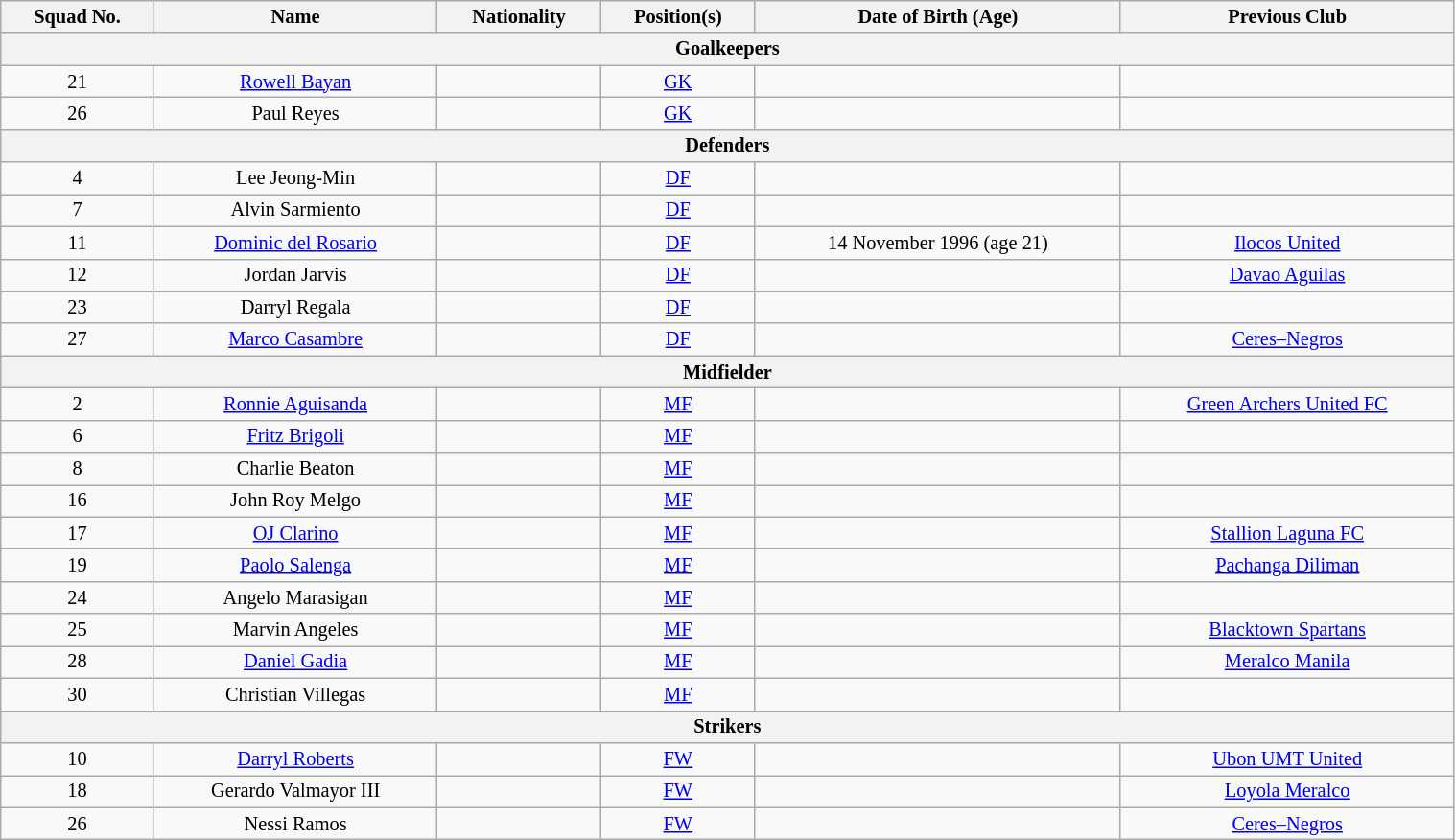<table class="wikitable" style="text-align:center; font-size:85%; width:80%;">
<tr>
<th>Squad No.</th>
<th>Name</th>
<th>Nationality</th>
<th>Position(s)</th>
<th>Date of Birth (Age)</th>
<th>Previous Club</th>
</tr>
<tr>
<th colspan=6>Goalkeepers</th>
</tr>
<tr>
<td>21</td>
<td><a href='#'>Rowell Bayan</a></td>
<td></td>
<td><a href='#'>GK</a></td>
<td></td>
<td></td>
</tr>
<tr>
<td>26</td>
<td>Paul Reyes</td>
<td></td>
<td><a href='#'>GK</a></td>
<td></td>
<td></td>
</tr>
<tr>
<th colspan=6>Defenders</th>
</tr>
<tr>
<td>4</td>
<td>Lee Jeong-Min</td>
<td></td>
<td><a href='#'>DF</a></td>
<td></td>
<td></td>
</tr>
<tr>
<td>7</td>
<td>Alvin Sarmiento</td>
<td></td>
<td><a href='#'>DF</a></td>
<td></td>
<td></td>
</tr>
<tr>
<td>11</td>
<td><a href='#'>Dominic del Rosario</a></td>
<td></td>
<td><a href='#'>DF</a></td>
<td>14 November 1996 (age 21)</td>
<td><a href='#'>Ilocos United</a></td>
</tr>
<tr>
<td>12</td>
<td>Jordan Jarvis</td>
<td></td>
<td><a href='#'>DF</a></td>
<td></td>
<td><a href='#'>Davao Aguilas</a></td>
</tr>
<tr>
<td>23</td>
<td>Darryl Regala</td>
<td></td>
<td><a href='#'>DF</a></td>
<td></td>
<td></td>
</tr>
<tr>
<td>27</td>
<td><a href='#'>Marco Casambre</a></td>
<td></td>
<td><a href='#'>DF</a></td>
<td></td>
<td><a href='#'>Ceres–Negros</a></td>
</tr>
<tr>
<th colspan=6>Midfielder</th>
</tr>
<tr>
<td>2</td>
<td><a href='#'>Ronnie Aguisanda</a></td>
<td></td>
<td><a href='#'>MF</a></td>
<td></td>
<td><a href='#'>Green Archers United FC</a></td>
</tr>
<tr>
<td>6</td>
<td><a href='#'>Fritz Brigoli</a></td>
<td></td>
<td><a href='#'>MF</a></td>
<td></td>
<td></td>
</tr>
<tr>
<td>8</td>
<td>Charlie Beaton</td>
<td></td>
<td><a href='#'>MF</a></td>
<td></td>
<td></td>
</tr>
<tr>
<td>16</td>
<td>John Roy Melgo</td>
<td></td>
<td><a href='#'>MF</a></td>
<td></td>
<td></td>
</tr>
<tr>
<td>17</td>
<td><a href='#'>OJ Clarino</a></td>
<td></td>
<td><a href='#'>MF</a></td>
<td></td>
<td><a href='#'>Stallion Laguna FC</a></td>
</tr>
<tr>
<td>19</td>
<td><a href='#'>Paolo Salenga</a></td>
<td></td>
<td><a href='#'>MF</a></td>
<td></td>
<td><a href='#'>Pachanga Diliman</a></td>
</tr>
<tr>
<td>24</td>
<td>Angelo Marasigan</td>
<td></td>
<td><a href='#'>MF</a></td>
<td></td>
<td></td>
</tr>
<tr>
<td>25</td>
<td>Marvin Angeles</td>
<td></td>
<td><a href='#'>MF</a></td>
<td></td>
<td><a href='#'>Blacktown Spartans</a></td>
</tr>
<tr>
<td>28</td>
<td><a href='#'>Daniel Gadia</a></td>
<td></td>
<td><a href='#'>MF</a></td>
<td></td>
<td><a href='#'>Meralco Manila</a></td>
</tr>
<tr>
<td>30</td>
<td>Christian Villegas</td>
<td></td>
<td><a href='#'>MF</a></td>
<td></td>
<td></td>
</tr>
<tr>
<th colspan=6>Strikers</th>
</tr>
<tr>
<td>10</td>
<td><a href='#'>Darryl Roberts</a></td>
<td></td>
<td><a href='#'>FW</a></td>
<td></td>
<td><a href='#'>Ubon UMT United</a></td>
</tr>
<tr>
<td>18</td>
<td>Gerardo Valmayor III</td>
<td></td>
<td><a href='#'>FW</a></td>
<td></td>
<td><a href='#'>Loyola Meralco</a></td>
</tr>
<tr>
<td>26</td>
<td>Nessi Ramos</td>
<td></td>
<td><a href='#'>FW</a></td>
<td></td>
<td><a href='#'>Ceres–Negros</a></td>
</tr>
</table>
